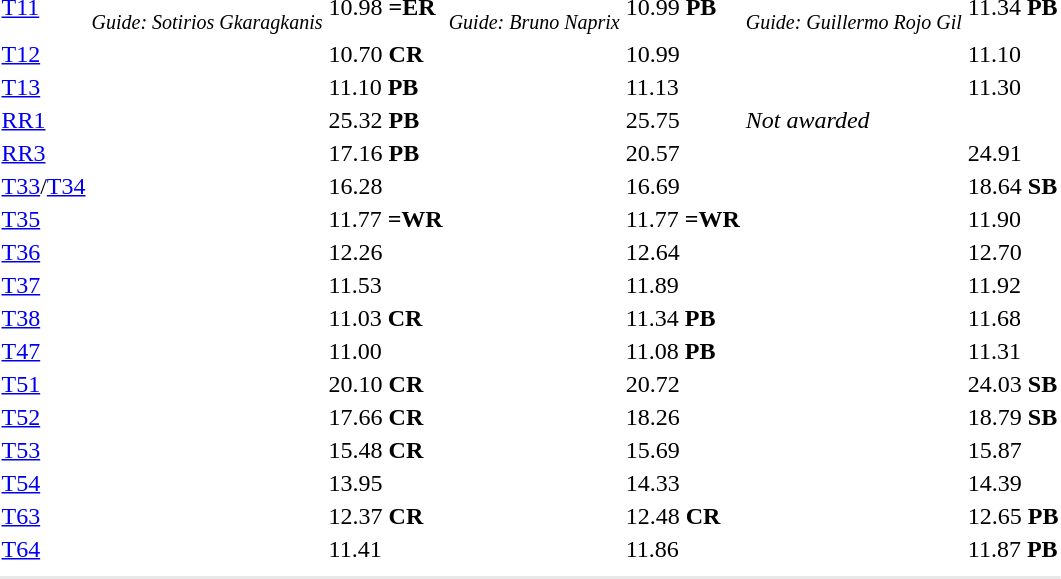<table>
<tr>
<td><a href='#'>T11</a></td>
<td><br><small><em>Guide: Sotirios Gkaragkanis</em></small></td>
<td>10.98 <strong>=ER</strong></td>
<td><br><small><em>Guide: Bruno Naprix</em></small></td>
<td>10.99 <strong>PB</strong></td>
<td><br><small><em>Guide: Guillermo Rojo Gil</em></small></td>
<td>11.34 <strong>PB</strong></td>
</tr>
<tr>
<td><a href='#'>T12</a></td>
<td></td>
<td>10.70 <strong>CR</strong></td>
<td></td>
<td>10.99</td>
<td></td>
<td>11.10</td>
</tr>
<tr>
<td><a href='#'>T13</a></td>
<td></td>
<td>11.10 <strong>PB</strong></td>
<td></td>
<td>11.13</td>
<td></td>
<td>11.30</td>
</tr>
<tr>
<td><a href='#'>RR1</a></td>
<td></td>
<td>25.32 <strong>PB</strong></td>
<td></td>
<td>25.75</td>
<td colspan=2><em>Not awarded</em></td>
</tr>
<tr>
<td><a href='#'>RR3</a></td>
<td></td>
<td>17.16 <strong>PB</strong></td>
<td></td>
<td>20.57</td>
<td></td>
<td>24.91</td>
</tr>
<tr>
<td><a href='#'>T33</a>/<a href='#'>T34</a></td>
<td></td>
<td>16.28</td>
<td></td>
<td>16.69</td>
<td></td>
<td>18.64 <strong>SB</strong></td>
</tr>
<tr>
<td><a href='#'>T35</a></td>
<td></td>
<td>11.77 <strong>=WR</strong></td>
<td></td>
<td>11.77 <strong>=WR</strong></td>
<td></td>
<td>11.90</td>
</tr>
<tr>
<td><a href='#'>T36</a></td>
<td></td>
<td>12.26</td>
<td></td>
<td>12.64</td>
<td></td>
<td>12.70</td>
</tr>
<tr>
<td><a href='#'>T37</a></td>
<td></td>
<td>11.53</td>
<td></td>
<td>11.89</td>
<td></td>
<td>11.92</td>
</tr>
<tr>
<td><a href='#'>T38</a></td>
<td></td>
<td>11.03 <strong>CR</strong></td>
<td></td>
<td>11.34 <strong>PB</strong></td>
<td></td>
<td>11.68</td>
</tr>
<tr>
<td><a href='#'>T47</a></td>
<td></td>
<td>11.00</td>
<td></td>
<td>11.08 <strong>PB</strong></td>
<td></td>
<td>11.31</td>
</tr>
<tr>
<td><a href='#'>T51</a></td>
<td></td>
<td>20.10 <strong>CR</strong></td>
<td></td>
<td>20.72</td>
<td></td>
<td>24.03 <strong>SB</strong></td>
</tr>
<tr>
<td><a href='#'>T52</a></td>
<td></td>
<td>17.66 <strong>CR</strong></td>
<td></td>
<td>18.26</td>
<td></td>
<td>18.79 <strong>SB</strong></td>
</tr>
<tr>
<td><a href='#'>T53</a></td>
<td></td>
<td>15.48 <strong>CR</strong></td>
<td></td>
<td>15.69</td>
<td></td>
<td>15.87</td>
</tr>
<tr>
<td><a href='#'>T54</a></td>
<td></td>
<td>13.95</td>
<td></td>
<td>14.33</td>
<td></td>
<td>14.39</td>
</tr>
<tr>
<td><a href='#'>T63</a></td>
<td></td>
<td>12.37 <strong>CR</strong></td>
<td></td>
<td>12.48 <strong>CR</strong></td>
<td></td>
<td>12.65 <strong>PB</strong></td>
</tr>
<tr>
<td><a href='#'>T64</a></td>
<td></td>
<td>11.41</td>
<td></td>
<td>11.86</td>
<td></td>
<td>11.87 <strong>PB</strong></td>
</tr>
<tr>
<td colspan=7></td>
</tr>
<tr>
</tr>
<tr bgcolor= e8e8e8>
<td colspan=7></td>
</tr>
</table>
